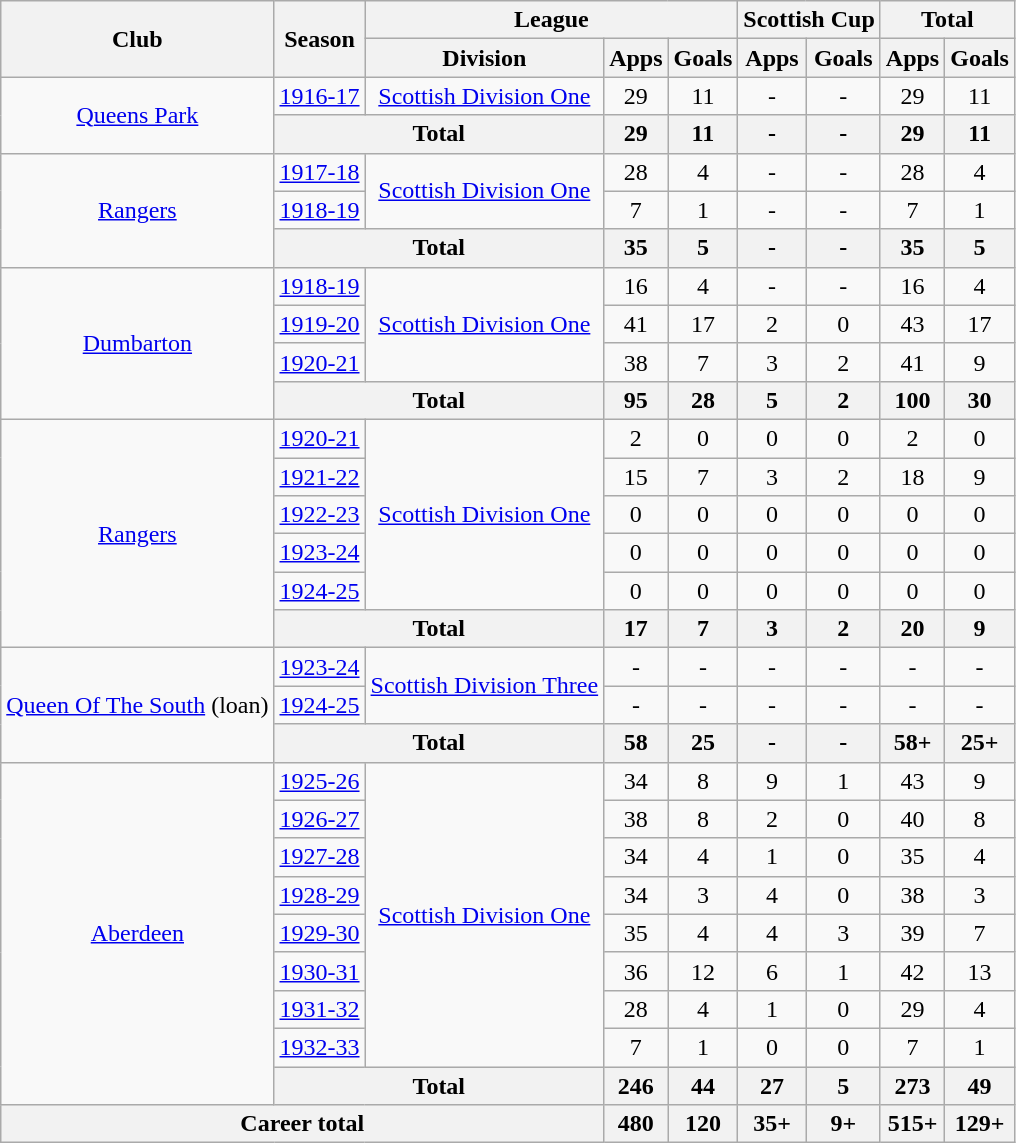<table class="wikitable" style="text-align:center">
<tr>
<th rowspan="2">Club</th>
<th rowspan="2">Season</th>
<th colspan="3">League</th>
<th colspan="2">Scottish Cup</th>
<th colspan="2">Total</th>
</tr>
<tr>
<th>Division</th>
<th>Apps</th>
<th>Goals</th>
<th>Apps</th>
<th>Goals</th>
<th>Apps</th>
<th>Goals</th>
</tr>
<tr>
<td rowspan="2"><a href='#'>Queens Park</a></td>
<td><a href='#'>1916-17</a></td>
<td><a href='#'>Scottish Division One</a></td>
<td>29</td>
<td>11</td>
<td>-</td>
<td>-</td>
<td>29</td>
<td>11</td>
</tr>
<tr>
<th colspan="2">Total</th>
<th>29</th>
<th>11</th>
<th>-</th>
<th>-</th>
<th>29</th>
<th>11</th>
</tr>
<tr>
<td rowspan="3"><a href='#'>Rangers</a></td>
<td><a href='#'>1917-18</a></td>
<td rowspan="2"><a href='#'>Scottish Division One</a></td>
<td>28</td>
<td>4</td>
<td>-</td>
<td>-</td>
<td>28</td>
<td>4</td>
</tr>
<tr>
<td><a href='#'>1918-19</a></td>
<td>7</td>
<td>1</td>
<td>-</td>
<td>-</td>
<td>7</td>
<td>1</td>
</tr>
<tr>
<th colspan="2">Total</th>
<th>35</th>
<th>5</th>
<th>-</th>
<th>-</th>
<th>35</th>
<th>5</th>
</tr>
<tr>
<td rowspan="4"><a href='#'>Dumbarton</a></td>
<td><a href='#'>1918-19</a></td>
<td rowspan="3"><a href='#'>Scottish Division One</a></td>
<td>16</td>
<td>4</td>
<td>-</td>
<td>-</td>
<td>16</td>
<td>4</td>
</tr>
<tr>
<td><a href='#'>1919-20</a></td>
<td>41</td>
<td>17</td>
<td>2</td>
<td>0</td>
<td>43</td>
<td>17</td>
</tr>
<tr>
<td><a href='#'>1920-21</a></td>
<td>38</td>
<td>7</td>
<td>3</td>
<td>2</td>
<td>41</td>
<td>9</td>
</tr>
<tr>
<th colspan="2">Total</th>
<th>95</th>
<th>28</th>
<th>5</th>
<th>2</th>
<th>100</th>
<th>30</th>
</tr>
<tr>
<td rowspan="6"><a href='#'>Rangers</a></td>
<td><a href='#'>1920-21</a></td>
<td rowspan="5"><a href='#'>Scottish Division One</a></td>
<td>2</td>
<td>0</td>
<td>0</td>
<td>0</td>
<td>2</td>
<td>0</td>
</tr>
<tr>
<td><a href='#'>1921-22</a></td>
<td>15</td>
<td>7</td>
<td>3</td>
<td>2</td>
<td>18</td>
<td>9</td>
</tr>
<tr>
<td><a href='#'>1922-23</a></td>
<td>0</td>
<td>0</td>
<td>0</td>
<td>0</td>
<td>0</td>
<td>0</td>
</tr>
<tr>
<td><a href='#'>1923-24</a></td>
<td>0</td>
<td>0</td>
<td>0</td>
<td>0</td>
<td>0</td>
<td>0</td>
</tr>
<tr>
<td><a href='#'>1924-25</a></td>
<td>0</td>
<td>0</td>
<td>0</td>
<td>0</td>
<td>0</td>
<td>0</td>
</tr>
<tr>
<th colspan="2">Total</th>
<th>17</th>
<th>7</th>
<th>3</th>
<th>2</th>
<th>20</th>
<th>9</th>
</tr>
<tr>
<td rowspan="3"><a href='#'>Queen Of The South</a> (loan)</td>
<td><a href='#'>1923-24</a></td>
<td rowspan="2"><a href='#'>Scottish Division Three</a></td>
<td>-</td>
<td>-</td>
<td>-</td>
<td>-</td>
<td>-</td>
<td>-</td>
</tr>
<tr>
<td><a href='#'>1924-25</a></td>
<td>-</td>
<td>-</td>
<td>-</td>
<td>-</td>
<td>-</td>
<td>-</td>
</tr>
<tr>
<th colspan="2">Total</th>
<th>58</th>
<th>25</th>
<th>-</th>
<th>-</th>
<th>58+</th>
<th>25+</th>
</tr>
<tr>
<td rowspan="9"><a href='#'>Aberdeen</a></td>
<td><a href='#'>1925-26</a></td>
<td rowspan="8"><a href='#'>Scottish Division One</a></td>
<td>34</td>
<td>8</td>
<td>9</td>
<td>1</td>
<td>43</td>
<td>9</td>
</tr>
<tr>
<td><a href='#'>1926-27</a></td>
<td>38</td>
<td>8</td>
<td>2</td>
<td>0</td>
<td>40</td>
<td>8</td>
</tr>
<tr>
<td><a href='#'>1927-28</a></td>
<td>34</td>
<td>4</td>
<td>1</td>
<td>0</td>
<td>35</td>
<td>4</td>
</tr>
<tr>
<td><a href='#'>1928-29</a></td>
<td>34</td>
<td>3</td>
<td>4</td>
<td>0</td>
<td>38</td>
<td>3</td>
</tr>
<tr>
<td><a href='#'>1929-30</a></td>
<td>35</td>
<td>4</td>
<td>4</td>
<td>3</td>
<td>39</td>
<td>7</td>
</tr>
<tr>
<td><a href='#'>1930-31</a></td>
<td>36</td>
<td>12</td>
<td>6</td>
<td>1</td>
<td>42</td>
<td>13</td>
</tr>
<tr>
<td><a href='#'>1931-32</a></td>
<td>28</td>
<td>4</td>
<td>1</td>
<td>0</td>
<td>29</td>
<td>4</td>
</tr>
<tr>
<td><a href='#'>1932-33</a></td>
<td>7</td>
<td>1</td>
<td>0</td>
<td>0</td>
<td>7</td>
<td>1</td>
</tr>
<tr>
<th colspan="2">Total</th>
<th>246</th>
<th>44</th>
<th>27</th>
<th>5</th>
<th>273</th>
<th>49</th>
</tr>
<tr>
<th colspan="3">Career total</th>
<th>480</th>
<th>120</th>
<th>35+</th>
<th>9+</th>
<th>515+</th>
<th>129+</th>
</tr>
</table>
